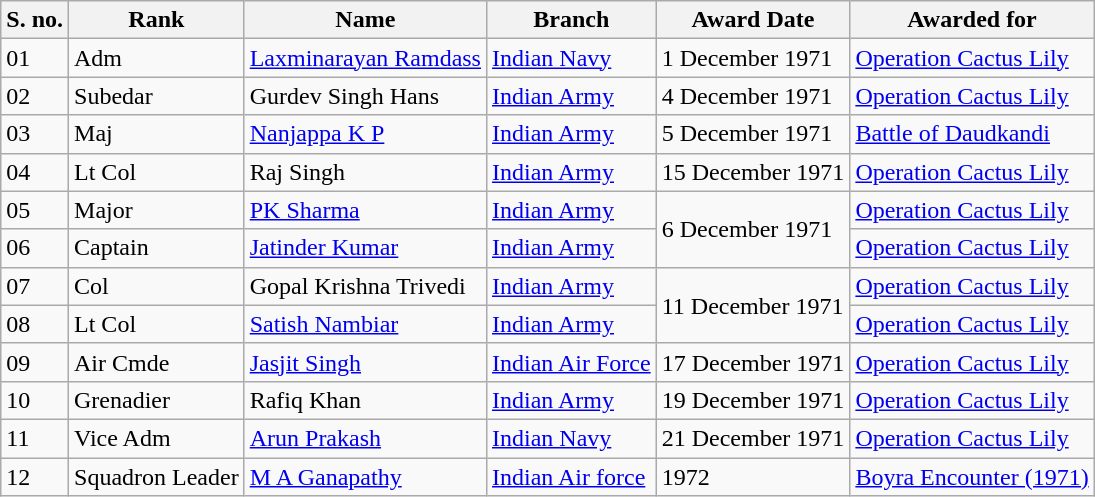<table class="wikitable">
<tr>
<th>S. no.</th>
<th>Rank</th>
<th>Name</th>
<th>Branch</th>
<th>Award Date</th>
<th>Awarded for</th>
</tr>
<tr>
<td>01</td>
<td>Adm</td>
<td><a href='#'>Laxminarayan Ramdass</a></td>
<td><a href='#'>Indian Navy</a></td>
<td>1 December 1971</td>
<td><a href='#'>Operation Cactus Lily</a></td>
</tr>
<tr>
<td>02</td>
<td>Subedar</td>
<td>Gurdev Singh Hans</td>
<td><a href='#'>Indian Army</a></td>
<td>4 December 1971</td>
<td><a href='#'>Operation Cactus Lily</a></td>
</tr>
<tr>
<td>03</td>
<td>Maj</td>
<td><a href='#'>Nanjappa K P</a></td>
<td><a href='#'>Indian Army</a></td>
<td>5 December 1971</td>
<td><a href='#'>Battle of Daudkandi</a></td>
</tr>
<tr>
<td>04</td>
<td>Lt Col</td>
<td>Raj Singh</td>
<td><a href='#'>Indian Army</a></td>
<td>15 December 1971</td>
<td><a href='#'>Operation Cactus Lily</a></td>
</tr>
<tr>
<td>05</td>
<td>Major</td>
<td><a href='#'>PK Sharma</a></td>
<td><a href='#'>Indian Army</a></td>
<td rowspan="2">6 December 1971</td>
<td><a href='#'>Operation Cactus Lily</a></td>
</tr>
<tr>
<td>06</td>
<td>Captain</td>
<td><a href='#'>Jatinder Kumar</a></td>
<td><a href='#'>Indian Army</a></td>
<td><a href='#'>Operation Cactus Lily</a></td>
</tr>
<tr>
<td>07</td>
<td>Col</td>
<td>Gopal Krishna Trivedi</td>
<td><a href='#'>Indian Army</a></td>
<td rowspan="2">11 December 1971</td>
<td><a href='#'>Operation Cactus Lily</a></td>
</tr>
<tr>
<td>08</td>
<td>Lt Col</td>
<td><a href='#'>Satish Nambiar</a></td>
<td><a href='#'>Indian Army</a></td>
<td><a href='#'>Operation Cactus Lily</a></td>
</tr>
<tr>
<td>09</td>
<td>Air Cmde</td>
<td><a href='#'>Jasjit Singh</a></td>
<td><a href='#'>Indian Air Force</a></td>
<td>17 December 1971</td>
<td><a href='#'>Operation Cactus Lily</a></td>
</tr>
<tr>
<td>10</td>
<td>Grenadier</td>
<td>Rafiq Khan</td>
<td><a href='#'>Indian Army</a></td>
<td>19 December 1971</td>
<td><a href='#'>Operation Cactus Lily</a></td>
</tr>
<tr>
<td>11</td>
<td>Vice Adm</td>
<td><a href='#'>Arun Prakash</a></td>
<td><a href='#'>Indian Navy</a></td>
<td>21 December 1971</td>
<td><a href='#'>Operation Cactus Lily</a></td>
</tr>
<tr>
<td>12</td>
<td>Squadron Leader</td>
<td><a href='#'>M A Ganapathy</a></td>
<td><a href='#'>Indian Air force</a></td>
<td>1972</td>
<td><a href='#'>Boyra Encounter (1971)</a></td>
</tr>
</table>
